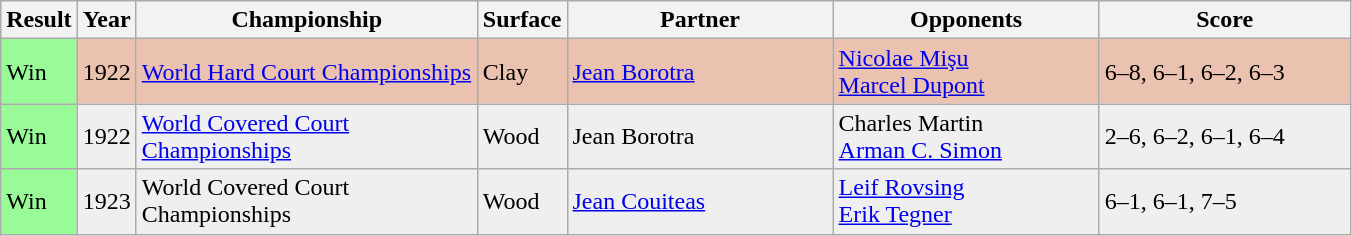<table class="sortable wikitable">
<tr>
<th style="width:40px">Result</th>
<th style="width:30px">Year</th>
<th style="width:220px">Championship</th>
<th style="width:50px">Surface</th>
<th style="width:170px">Partner</th>
<th style="width:170px">Opponents</th>
<th style="width:160px" class="unsortable">Score</th>
</tr>
<tr style="background:#ebc2af;">
<td style="background:#98fb98;">Win</td>
<td>1922</td>
<td><a href='#'>World Hard Court Championships</a></td>
<td>Clay</td>
<td> <a href='#'>Jean Borotra</a></td>
<td> <a href='#'>Nicolae Mişu</a><br>  <a href='#'>Marcel Dupont</a></td>
<td>6–8, 6–1, 6–2, 6–3</td>
</tr>
<tr style="background:#efefef;">
<td style="background:#98fb98;">Win</td>
<td>1922</td>
<td><a href='#'>World Covered Court Championships</a></td>
<td>Wood</td>
<td> Jean Borotra</td>
<td> Charles Martin <br>  <a href='#'>Arman C. Simon</a></td>
<td>2–6, 6–2, 6–1, 6–4</td>
</tr>
<tr style="background:#efefef;">
<td style="background:#98fb98;">Win</td>
<td>1923</td>
<td>World Covered Court Championships</td>
<td>Wood</td>
<td> <a href='#'>Jean Couiteas</a></td>
<td> <a href='#'>Leif Rovsing</a> <br>  <a href='#'>Erik Tegner</a></td>
<td>6–1, 6–1, 7–5</td>
</tr>
</table>
